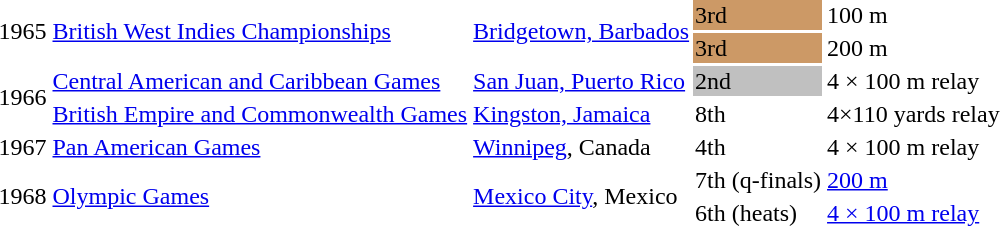<table>
<tr>
<td rowspan=2>1965</td>
<td rowspan=2><a href='#'>British West Indies Championships</a></td>
<td rowspan=2><a href='#'>Bridgetown, Barbados</a></td>
<td bgcolor=cc9966>3rd</td>
<td>100 m</td>
</tr>
<tr>
<td bgcolor=cc9966>3rd</td>
<td>200 m</td>
</tr>
<tr>
<td rowspan=2>1966</td>
<td><a href='#'>Central American and Caribbean Games</a></td>
<td><a href='#'>San Juan, Puerto Rico</a></td>
<td bgcolor=silver>2nd</td>
<td>4 × 100 m relay</td>
</tr>
<tr>
<td><a href='#'>British Empire and Commonwealth Games</a></td>
<td><a href='#'>Kingston, Jamaica</a></td>
<td>8th</td>
<td>4×110 yards relay</td>
</tr>
<tr>
<td>1967</td>
<td><a href='#'>Pan American Games</a></td>
<td><a href='#'>Winnipeg</a>, Canada</td>
<td>4th</td>
<td>4 × 100 m relay</td>
</tr>
<tr>
<td rowspan=2>1968</td>
<td rowspan=2><a href='#'>Olympic Games</a></td>
<td rowspan=2><a href='#'>Mexico City</a>, Mexico</td>
<td>7th (q-finals)</td>
<td><a href='#'>200 m</a></td>
</tr>
<tr>
<td>6th (heats)</td>
<td><a href='#'>4 × 100 m relay</a></td>
</tr>
</table>
